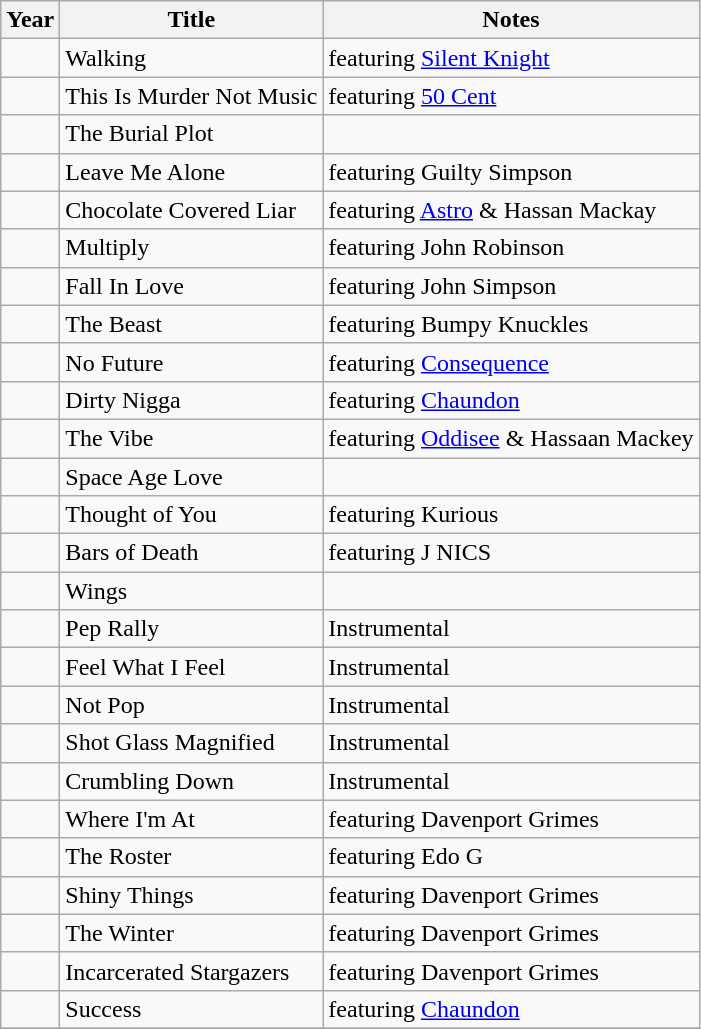<table class="wikitable">
<tr>
<th>Year</th>
<th>Title</th>
<th>Notes</th>
</tr>
<tr>
<td></td>
<td>Walking</td>
<td>featuring <a href='#'>Silent Knight</a></td>
</tr>
<tr>
<td></td>
<td>This Is Murder Not Music</td>
<td>featuring <a href='#'>50 Cent</a></td>
</tr>
<tr>
<td></td>
<td>The Burial Plot</td>
<td></td>
</tr>
<tr>
<td></td>
<td>Leave Me Alone</td>
<td>featuring Guilty Simpson</td>
</tr>
<tr>
<td></td>
<td>Chocolate Covered Liar</td>
<td>featuring <a href='#'>Astro</a> & Hassan Mackay</td>
</tr>
<tr>
<td></td>
<td>Multiply</td>
<td>featuring John Robinson</td>
</tr>
<tr>
<td></td>
<td>Fall In Love</td>
<td>featuring John Simpson</td>
</tr>
<tr>
<td></td>
<td>The Beast</td>
<td>featuring Bumpy Knuckles</td>
</tr>
<tr>
<td></td>
<td>No Future</td>
<td>featuring <a href='#'>Consequence</a></td>
</tr>
<tr>
<td></td>
<td>Dirty Nigga</td>
<td>featuring <a href='#'>Chaundon</a></td>
</tr>
<tr>
<td></td>
<td>The Vibe</td>
<td>featuring <a href='#'>Oddisee</a> & Hassaan Mackey</td>
</tr>
<tr>
<td></td>
<td>Space Age Love</td>
<td></td>
</tr>
<tr>
<td></td>
<td>Thought of You</td>
<td>featuring Kurious</td>
</tr>
<tr>
<td></td>
<td>Bars of Death</td>
<td>featuring J NICS</td>
</tr>
<tr>
<td></td>
<td>Wings</td>
<td></td>
</tr>
<tr>
<td></td>
<td>Pep Rally</td>
<td>Instrumental</td>
</tr>
<tr>
<td></td>
<td>Feel What I Feel</td>
<td>Instrumental</td>
</tr>
<tr>
<td></td>
<td>Not Pop</td>
<td>Instrumental</td>
</tr>
<tr>
<td></td>
<td>Shot Glass Magnified</td>
<td>Instrumental</td>
</tr>
<tr>
<td></td>
<td>Crumbling Down</td>
<td>Instrumental</td>
</tr>
<tr>
<td></td>
<td>Where I'm At</td>
<td>featuring Davenport Grimes</td>
</tr>
<tr>
<td></td>
<td>The Roster</td>
<td>featuring Edo G</td>
</tr>
<tr>
<td></td>
<td>Shiny Things</td>
<td>featuring Davenport Grimes</td>
</tr>
<tr>
<td></td>
<td>The Winter</td>
<td>featuring Davenport Grimes</td>
</tr>
<tr>
<td></td>
<td>Incarcerated Stargazers</td>
<td>featuring Davenport Grimes</td>
</tr>
<tr>
<td></td>
<td>Success</td>
<td>featuring <a href='#'>Chaundon</a></td>
</tr>
<tr>
</tr>
</table>
